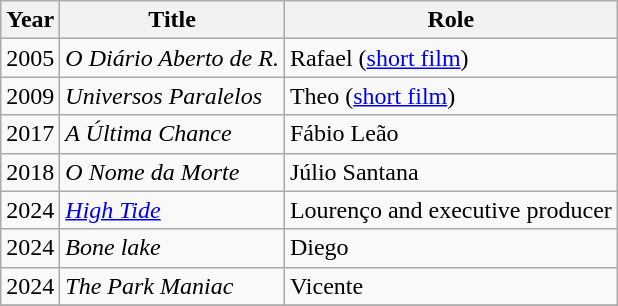<table class="wikitable">
<tr>
<th>Year</th>
<th>Title</th>
<th>Role</th>
</tr>
<tr>
<td>2005</td>
<td><em>O Diário Aberto de R.</em></td>
<td>Rafael (<a href='#'>short film</a>)</td>
</tr>
<tr>
<td>2009</td>
<td><em>Universos Paralelos</em></td>
<td>Theo (<a href='#'>short film</a>)</td>
</tr>
<tr>
<td>2017</td>
<td><em>A Última Chance</em></td>
<td>Fábio Leão</td>
</tr>
<tr>
<td>2018</td>
<td><em>O Nome da Morte</em></td>
<td>Júlio Santana</td>
</tr>
<tr>
<td>2024</td>
<td><em><a href='#'>High Tide</a></em></td>
<td>Lourenço and executive producer </td>
</tr>
<tr>
<td>2024</td>
<td><em>Bone lake</em></td>
<td>Diego </td>
</tr>
<tr>
<td>2024</td>
<td><em>The Park Maniac</em></td>
<td>Vicente </td>
</tr>
<tr>
</tr>
</table>
